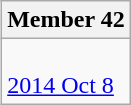<table class=wikitable align=right>
<tr>
<th>Member 42</th>
</tr>
<tr>
<td><br><a href='#'>2014 Oct 8</a></td>
</tr>
</table>
